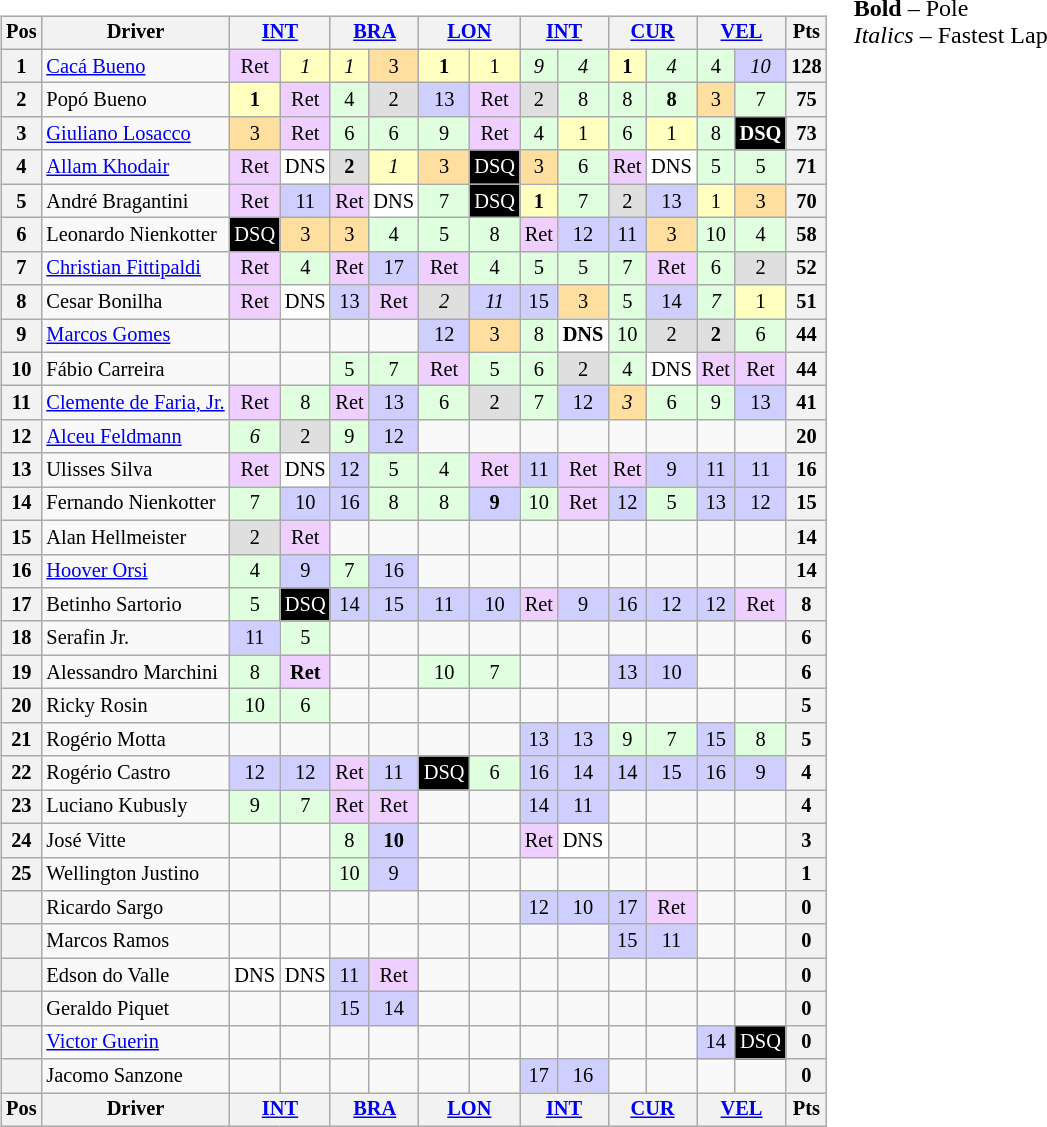<table>
<tr>
<td valign="top"><br><table align="left"| class="wikitable" style="font-size: 85%; text-align: center">
<tr valign="top">
<th valign="middle">Pos</th>
<th valign="middle">Driver</th>
<th colspan=2><a href='#'>INT</a><br></th>
<th colspan=2><a href='#'>BRA</a><br></th>
<th colspan=2><a href='#'>LON</a><br></th>
<th colspan=2><a href='#'>INT</a><br></th>
<th colspan=2><a href='#'>CUR</a><br></th>
<th colspan=2><a href='#'>VEL</a><br></th>
<th valign="middle">Pts</th>
</tr>
<tr>
<th>1</th>
<td align=left> <a href='#'>Cacá Bueno</a></td>
<td style="background:#EFCFFF;">Ret</td>
<td style="background:#FFFFBF;"><em>1</em></td>
<td style="background:#FFFFBF;"><em>1</em></td>
<td style="background:#FFDF9F;">3</td>
<td style="background:#FFFFBF;"><strong>1</strong></td>
<td style="background:#FFFFBF;">1</td>
<td style="background:#DFFFDF;"><em>9</em></td>
<td style="background:#DFFFDF;"><em>4</em></td>
<td style="background:#FFFFBF;"><strong>1</strong></td>
<td style="background:#DFFFDF;"><em>4</em></td>
<td style="background:#DFFFDF;">4</td>
<td style="background:#CFCFFF;"><em>10</em></td>
<th>128</th>
</tr>
<tr>
<th>2</th>
<td align=left> Popó Bueno</td>
<td style="background:#FFFFBF;"><strong>1</strong></td>
<td style="background:#EFCFFF;">Ret</td>
<td style="background:#DFFFDF;">4</td>
<td style="background:#DFDFDF;">2</td>
<td style="background:#cfcfff;">13</td>
<td style="background:#EFCFFF;">Ret</td>
<td style="background:#DFDFDF;">2</td>
<td style="background:#DFFFDF;">8</td>
<td style="background:#DFFFDF;">8</td>
<td style="background:#DFFFDF;"><strong>8</strong></td>
<td style="background:#FFDF9F;">3</td>
<td style="background:#DFFFDF;">7</td>
<th>75</th>
</tr>
<tr>
<th>3</th>
<td align=left> <a href='#'>Giuliano Losacco</a></td>
<td style="background:#FFDF9F;">3</td>
<td style="background:#EFCFFF;">Ret</td>
<td style="background:#DFFFDF;">6</td>
<td style="background:#DFFFDF;">6</td>
<td style="background:#DFFFDF;">9</td>
<td style="background:#EFCFFF;">Ret</td>
<td style="background:#DFFFDF;">4</td>
<td style="background:#FFFFBF;">1</td>
<td style="background:#DFFFDF;">6</td>
<td style="background:#FFFFBF;">1</td>
<td style="background:#DFFFDF;">8</td>
<td style="background:black; color:white;"><strong>DSQ</strong></td>
<th>73</th>
</tr>
<tr>
<th>4</th>
<td align=left> <a href='#'>Allam Khodair</a></td>
<td style="background:#EFCFFF;">Ret</td>
<td style="background:#FFFFFF;">DNS</td>
<td style="background:#DFDFDF;"><strong>2</strong></td>
<td style="background:#FFFFBF;"><em>1</em></td>
<td style="background:#FFDF9F;">3</td>
<td style="background:black; color:white;">DSQ</td>
<td style="background:#FFDF9F;">3</td>
<td style="background:#DFFFDF;">6</td>
<td style="background:#EFCFFF;">Ret</td>
<td style="background:#FFFFFF;">DNS</td>
<td style="background:#DFFFDF;">5</td>
<td style="background:#DFFFDF;">5</td>
<th>71</th>
</tr>
<tr>
<th>5</th>
<td align=left> André Bragantini</td>
<td style="background:#EFCFFF;">Ret</td>
<td style="background:#cfcfff;">11</td>
<td style="background:#EFCFFF;">Ret</td>
<td style="background:#FFFFFF;">DNS</td>
<td style="background:#DFFFDF;">7</td>
<td style="background:black; color:white;">DSQ</td>
<td style="background:#FFFFBF;"><strong>1</strong></td>
<td style="background:#DFFFDF;">7</td>
<td style="background:#DFDFDF;">2</td>
<td style="background:#cfcfff;">13</td>
<td style="background:#FFFFBF;">1</td>
<td style="background:#FFDF9F;">3</td>
<th>70</th>
</tr>
<tr>
<th>6</th>
<td align=left> Leonardo Nienkotter</td>
<td style="background:black; color:white;">DSQ</td>
<td style="background:#FFDF9F;">3</td>
<td style="background:#FFDF9F;">3</td>
<td style="background:#DFFFDF;">4</td>
<td style="background:#DFFFDF;">5</td>
<td style="background:#DFFFDF;">8</td>
<td style="background:#EFCFFF;">Ret</td>
<td style="background:#cfcfff;">12</td>
<td style="background:#cfcfff;">11</td>
<td style="background:#FFDF9F;">3</td>
<td style="background:#DFFFDF;">10</td>
<td style="background:#DFFFDF;">4</td>
<th>58</th>
</tr>
<tr>
<th>7</th>
<td align=left> <a href='#'>Christian Fittipaldi</a></td>
<td style="background:#EFCFFF;">Ret</td>
<td style="background:#DFFFDF;">4</td>
<td style="background:#EFCFFF;">Ret</td>
<td style="background:#cfcfff;">17</td>
<td style="background:#EFCFFF;">Ret</td>
<td style="background:#DFFFDF;">4</td>
<td style="background:#DFFFDF;">5</td>
<td style="background:#DFFFDF;">5</td>
<td style="background:#DFFFDF;">7</td>
<td style="background:#EFCFFF;">Ret</td>
<td style="background:#DFFFDF;">6</td>
<td style="background:#DFDFDF;">2</td>
<th>52</th>
</tr>
<tr>
<th>8</th>
<td align=left> Cesar Bonilha</td>
<td style="background:#EFCFFF;">Ret</td>
<td style="background:#FFFFFF;">DNS</td>
<td style="background:#cfcfff;">13</td>
<td style="background:#EFCFFF;">Ret</td>
<td style="background:#DFDFDF;"><em>2</em></td>
<td style="background:#cfcfff;"><em>11</em></td>
<td style="background:#cfcfff;">15</td>
<td style="background:#FFDF9F;">3</td>
<td style="background:#DFFFDF;">5</td>
<td style="background:#cfcfff;">14</td>
<td style="background:#DFFFDF;"><em>7</em></td>
<td style="background:#FFFFBF;">1</td>
<th>51</th>
</tr>
<tr>
<th>9</th>
<td align=left> <a href='#'>Marcos Gomes</a></td>
<td></td>
<td></td>
<td></td>
<td></td>
<td style="background:#cfcfff;">12</td>
<td style="background:#FFDF9F;">3</td>
<td style="background:#DFFFDF;">8</td>
<td style="background:#FFFFFF;"><strong>DNS</strong></td>
<td style="background:#DFFFDF;">10</td>
<td style="background:#DFDFDF;">2</td>
<td style="background:#DFDFDF;"><strong>2</strong></td>
<td style="background:#DFFFDF;">6</td>
<th>44</th>
</tr>
<tr>
<th>10</th>
<td align=left> Fábio Carreira</td>
<td></td>
<td></td>
<td style="background:#DFFFDF;">5</td>
<td style="background:#DFFFDF;">7</td>
<td style="background:#EFCFFF;">Ret</td>
<td style="background:#DFFFDF;">5</td>
<td style="background:#DFFFDF;">6</td>
<td style="background:#DFDFDF;">2</td>
<td style="background:#DFFFDF;">4</td>
<td style="background:#FFFFFF;">DNS</td>
<td style="background:#EFCFFF;">Ret</td>
<td style="background:#EFCFFF;">Ret</td>
<th>44</th>
</tr>
<tr>
<th>11</th>
<td align=left> <a href='#'>Clemente de Faria, Jr.</a></td>
<td style="background:#EFCFFF;">Ret</td>
<td style="background:#DFFFDF;">8</td>
<td style="background:#EFCFFF;">Ret</td>
<td style="background:#cfcfff;">13</td>
<td style="background:#DFFFDF;">6</td>
<td style="background:#DFDFDF;">2</td>
<td style="background:#DFFFDF;">7</td>
<td style="background:#cfcfff;">12</td>
<td style="background:#FFDF9F;"><em>3</em></td>
<td style="background:#DFFFDF;">6</td>
<td style="background:#DFFFDF;">9</td>
<td style="background:#cfcfff;">13</td>
<th>41</th>
</tr>
<tr>
<th>12</th>
<td align=left> <a href='#'>Alceu Feldmann</a></td>
<td style="background:#DFFFDF;"><em>6</em></td>
<td style="background:#DFDFDF;">2</td>
<td style="background:#DFFFDF;">9</td>
<td style="background:#cfcfff;">12</td>
<td></td>
<td></td>
<td></td>
<td></td>
<td></td>
<td></td>
<td></td>
<td></td>
<th>20</th>
</tr>
<tr>
<th>13</th>
<td align=left> Ulisses Silva</td>
<td style="background:#EFCFFF;">Ret</td>
<td style="background:#FFFFFF;">DNS</td>
<td style="background:#cfcfff;">12</td>
<td style="background:#DFFFDF;">5</td>
<td style="background:#DFFFDF;">4</td>
<td style="background:#EFCFFF;">Ret</td>
<td style="background:#cfcfff;">11</td>
<td style="background:#EFCFFF;">Ret</td>
<td style="background:#EFCFFF;">Ret</td>
<td style="background:#cfcfff;">9</td>
<td style="background:#cfcfff;">11</td>
<td style="background:#cfcfff;">11</td>
<th>16</th>
</tr>
<tr>
<th>14</th>
<td align=left> Fernando Nienkotter</td>
<td style="background:#DFFFDF;">7</td>
<td style="background:#cfcfff;">10</td>
<td style="background:#cfcfff;">16</td>
<td style="background:#DFFFDF;">8</td>
<td style="background:#DFFFDF;">8</td>
<td style="background:#cfcfff;"><strong>9</strong></td>
<td style="background:#DFFFDF;">10</td>
<td style="background:#EFCFFF;">Ret</td>
<td style="background:#cfcfff;">12</td>
<td style="background:#DFFFDF;">5</td>
<td style="background:#cfcfff;">13</td>
<td style="background:#cfcfff;">12</td>
<th>15</th>
</tr>
<tr>
<th>15</th>
<td align=left> Alan Hellmeister</td>
<td style="background:#DFDFDF;">2</td>
<td style="background:#EFCFFF;">Ret</td>
<td></td>
<td></td>
<td></td>
<td></td>
<td></td>
<td></td>
<td></td>
<td></td>
<td></td>
<td></td>
<th>14</th>
</tr>
<tr>
<th>16</th>
<td align=left> <a href='#'>Hoover Orsi</a></td>
<td style="background:#DFFFDF;">4</td>
<td style="background:#cfcfff;">9</td>
<td style="background:#DFFFDF;">7</td>
<td style="background:#cfcfff;">16</td>
<td></td>
<td></td>
<td></td>
<td></td>
<td></td>
<td></td>
<td></td>
<td></td>
<th>14</th>
</tr>
<tr>
<th>17</th>
<td align=left> Betinho Sartorio</td>
<td style="background:#DFFFDF;">5</td>
<td style="background:black; color:white;">DSQ</td>
<td style="background:#cfcfff;">14</td>
<td style="background:#cfcfff;">15</td>
<td style="background:#cfcfff;">11</td>
<td style="background:#cfcfff;">10</td>
<td style="background:#EFCFFF;">Ret</td>
<td style="background:#cfcfff;">9</td>
<td style="background:#cfcfff;">16</td>
<td style="background:#cfcfff;">12</td>
<td style="background:#cfcfff;">12</td>
<td style="background:#EFCFFF;">Ret</td>
<th>8</th>
</tr>
<tr>
<th>18</th>
<td align=left> Serafin Jr.</td>
<td style="background:#cfcfff;">11</td>
<td style="background:#DFFFDF;">5</td>
<td></td>
<td></td>
<td></td>
<td></td>
<td></td>
<td></td>
<td></td>
<td></td>
<td></td>
<td></td>
<th>6</th>
</tr>
<tr>
<th>19</th>
<td align=left> Alessandro Marchini</td>
<td style="background:#DFFFDF;">8</td>
<td style="background:#EFCFFF;"><strong>Ret</strong></td>
<td></td>
<td></td>
<td style="background:#DFFFDF;">10</td>
<td style="background:#DFFFDF;">7</td>
<td></td>
<td></td>
<td style="background:#cfcfff;">13</td>
<td style="background:#cfcfff;">10</td>
<td></td>
<td></td>
<th>6</th>
</tr>
<tr>
<th>20</th>
<td align=left> Ricky Rosin</td>
<td style="background:#DFFFDF;">10</td>
<td style="background:#DFFFDF;">6</td>
<td></td>
<td></td>
<td></td>
<td></td>
<td></td>
<td></td>
<td></td>
<td></td>
<td></td>
<td></td>
<th>5</th>
</tr>
<tr>
<th>21</th>
<td align=left> Rogério Motta</td>
<td></td>
<td></td>
<td></td>
<td></td>
<td></td>
<td></td>
<td style="background:#cfcfff;">13</td>
<td style="background:#cfcfff;">13</td>
<td style="background:#DFFFDF;">9</td>
<td style="background:#DFFFDF;">7</td>
<td style="background:#cfcfff;">15</td>
<td style="background:#DFFFDF;">8</td>
<th>5</th>
</tr>
<tr>
<th>22</th>
<td align=left> Rogério Castro</td>
<td style="background:#cfcfff;">12</td>
<td style="background:#cfcfff;">12</td>
<td style="background:#EFCFFF;">Ret</td>
<td style="background:#cfcfff;">11</td>
<td style="background:black; color:white;">DSQ</td>
<td style="background:#DFFFDF;">6</td>
<td style="background:#cfcfff;">16</td>
<td style="background:#cfcfff;">14</td>
<td style="background:#cfcfff;">14</td>
<td style="background:#cfcfff;">15</td>
<td style="background:#cfcfff;">16</td>
<td style="background:#cfcfff;">9</td>
<th>4</th>
</tr>
<tr>
<th>23</th>
<td align=left> Luciano Kubusly</td>
<td style="background:#DFFFDF;">9</td>
<td style="background:#DFFFDF;">7</td>
<td style="background:#EFCFFF;">Ret</td>
<td style="background:#EFCFFF;">Ret</td>
<td></td>
<td></td>
<td style="background:#cfcfff;">14</td>
<td style="background:#cfcfff;">11</td>
<td></td>
<td></td>
<td></td>
<td></td>
<th>4</th>
</tr>
<tr>
<th>24</th>
<td align=left> José Vitte</td>
<td></td>
<td></td>
<td style="background:#DFFFDF;">8</td>
<td style="background:#cfcfff;"><strong>10</strong></td>
<td></td>
<td></td>
<td style="background:#EFCFFF;">Ret</td>
<td style="background:#FFFFFF;">DNS</td>
<td></td>
<td></td>
<td></td>
<td></td>
<th>3</th>
</tr>
<tr>
<th>25</th>
<td align=left> Wellington Justino</td>
<td></td>
<td></td>
<td style="background:#DFFFDF;">10</td>
<td style="background:#cfcfff;">9</td>
<td></td>
<td></td>
<td></td>
<td></td>
<td></td>
<td></td>
<td></td>
<td></td>
<th>1</th>
</tr>
<tr>
<th></th>
<td align=left> Ricardo Sargo</td>
<td></td>
<td></td>
<td></td>
<td></td>
<td></td>
<td></td>
<td style="background:#cfcfff;">12</td>
<td style="background:#cfcfff;">10</td>
<td style="background:#cfcfff;">17</td>
<td style="background:#EFCFFF;">Ret</td>
<td></td>
<td></td>
<th>0</th>
</tr>
<tr>
<th></th>
<td align=left> Marcos Ramos</td>
<td></td>
<td></td>
<td></td>
<td></td>
<td></td>
<td></td>
<td></td>
<td></td>
<td style="background:#cfcfff;">15</td>
<td style="background:#cfcfff;">11</td>
<td></td>
<td></td>
<th>0</th>
</tr>
<tr>
<th></th>
<td align=left> Edson do Valle</td>
<td style="background:#FFFFFF;">DNS</td>
<td style="background:#FFFFFF;">DNS</td>
<td style="background:#cfcfff;">11</td>
<td style="background:#EFCFFF;">Ret</td>
<td></td>
<td></td>
<td></td>
<td></td>
<td></td>
<td></td>
<td></td>
<td></td>
<th>0</th>
</tr>
<tr>
<th></th>
<td align=left> Geraldo Piquet</td>
<td></td>
<td></td>
<td style="background:#cfcfff;">15</td>
<td style="background:#cfcfff;">14</td>
<td></td>
<td></td>
<td></td>
<td></td>
<td></td>
<td></td>
<td></td>
<td></td>
<th>0</th>
</tr>
<tr>
<th></th>
<td align=left> <a href='#'>Victor Guerin</a></td>
<td></td>
<td></td>
<td></td>
<td></td>
<td></td>
<td></td>
<td></td>
<td></td>
<td></td>
<td></td>
<td style="background:#cfcfff;">14</td>
<td style="background:black; color:white;">DSQ</td>
<th>0</th>
</tr>
<tr>
<th></th>
<td align=left> Jacomo Sanzone</td>
<td></td>
<td></td>
<td></td>
<td></td>
<td></td>
<td></td>
<td style="background:#cfcfff;">17</td>
<td style="background:#cfcfff;">16</td>
<td></td>
<td></td>
<td></td>
<td></td>
<th>0</th>
</tr>
<tr valign="top">
<th valign="middle">Pos</th>
<th valign="middle">Driver</th>
<th colspan=2><a href='#'>INT</a><br></th>
<th colspan=2><a href='#'>BRA</a><br></th>
<th colspan=2><a href='#'>LON</a><br></th>
<th colspan=2><a href='#'>INT</a><br></th>
<th colspan=2><a href='#'>CUR</a><br></th>
<th colspan=2><a href='#'>VEL</a><br></th>
<th valign="middle">Pts</th>
</tr>
</table>
</td>
<td valign="top"><br>
<span><strong>Bold</strong> – Pole<br>
<em>Italics</em> – Fastest Lap</span></td>
</tr>
</table>
